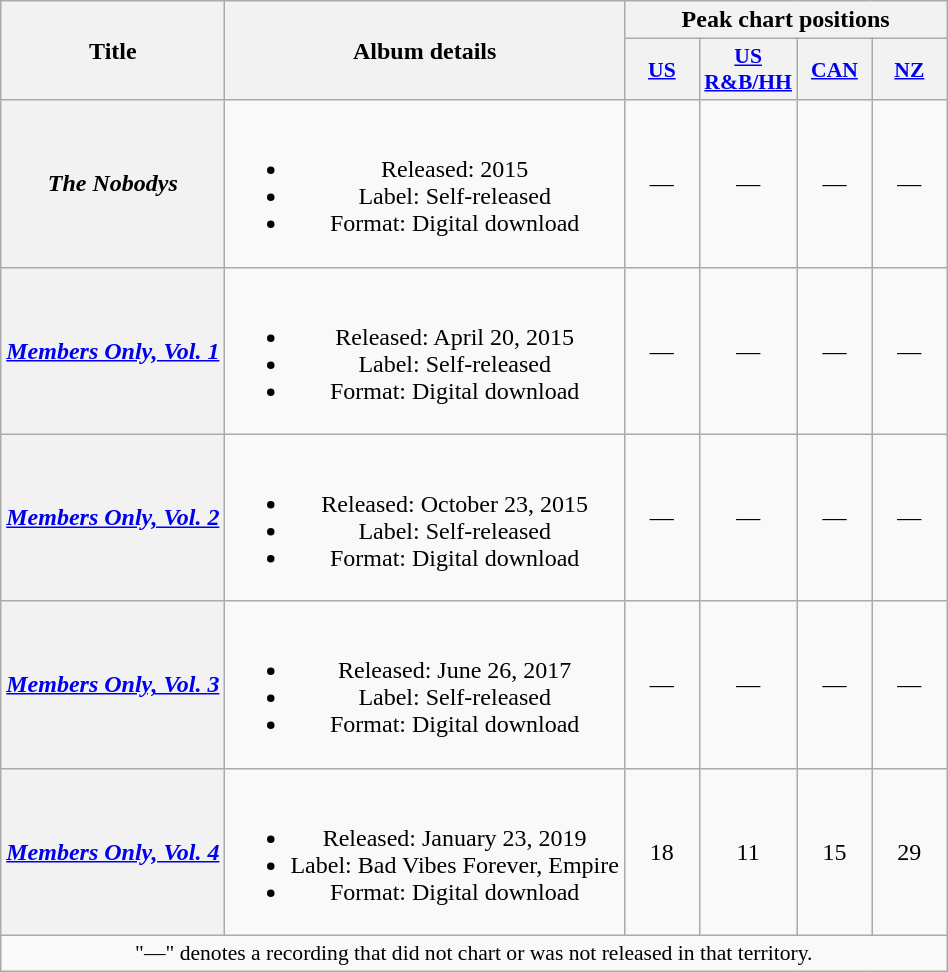<table class="wikitable plainrowheaders" style="text-align:center;">
<tr>
<th rowspan="2">Title</th>
<th rowspan="2">Album details</th>
<th colspan="4">Peak chart positions</th>
</tr>
<tr>
<th scope="col" style="width:3em;font-size:90%;"><a href='#'>US</a></th>
<th scope="col" style="width:3em;font-size:90%;"><a href='#'>US</a><br><a href='#'>R&B/HH</a></th>
<th scope="col" style="width:3em;font-size:90%;"><a href='#'>CAN</a></th>
<th scope="col" style="width:3em;font-size:90%;"><a href='#'>NZ</a></th>
</tr>
<tr>
<th scope="row"><em>The Nobodys</em><br></th>
<td><br><ul><li>Released: 2015</li><li>Label: Self-released</li><li>Format: Digital download</li></ul></td>
<td>—</td>
<td>—</td>
<td>—</td>
<td>—</td>
</tr>
<tr>
<th scope="row"><em><a href='#'>Members Only, Vol. 1</a></em><br></th>
<td><br><ul><li>Released: April 20, 2015</li><li>Label: Self-released</li><li>Format: Digital download</li></ul></td>
<td>—</td>
<td>—</td>
<td>—</td>
<td>—</td>
</tr>
<tr>
<th scope="row"><em><a href='#'>Members Only, Vol. 2</a></em><br></th>
<td><br><ul><li>Released: October 23, 2015</li><li>Label: Self-released</li><li>Format: Digital download</li></ul></td>
<td>—</td>
<td>—</td>
<td>—</td>
<td>—</td>
</tr>
<tr>
<th scope="row"><em><a href='#'>Members Only, Vol. 3</a></em><br></th>
<td><br><ul><li>Released: June 26, 2017</li><li>Label: Self-released</li><li>Format: Digital download</li></ul></td>
<td>—</td>
<td>—</td>
<td>—</td>
<td>—</td>
</tr>
<tr>
<th scope="row"><em><a href='#'>Members Only, Vol. 4</a></em><br></th>
<td><br><ul><li>Released: January 23, 2019</li><li>Label: Bad Vibes Forever, Empire</li><li>Format: Digital download</li></ul></td>
<td>18</td>
<td>11</td>
<td>15</td>
<td>29</td>
</tr>
<tr>
<td colspan="14" style="font-size:90%">"—" denotes a recording that did not chart or was not released in that territory.</td>
</tr>
</table>
